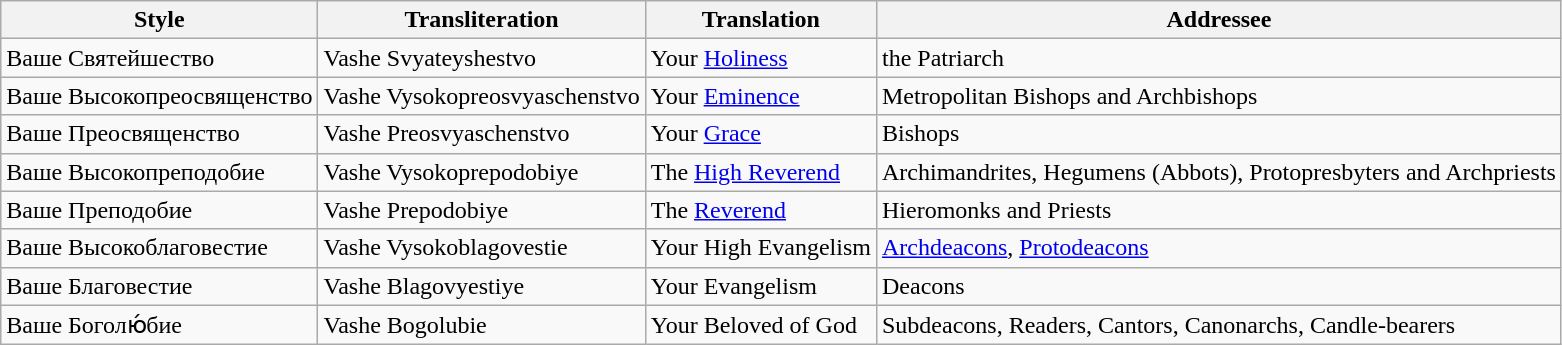<table class="wikitable">
<tr>
<th scope="col">Style</th>
<th scope="col">Transliteration</th>
<th scope="col">Translation</th>
<th scope="col">Addressee</th>
</tr>
<tr>
<td>Ваше Святейшество</td>
<td>Vashe Svyateyshestvo</td>
<td>Your <a href='#'>Holiness</a></td>
<td>the Patriarch</td>
</tr>
<tr>
<td>Ваше Высокопреосвященство</td>
<td>Vashe Vysokopreosvyaschenstvo</td>
<td>Your <a href='#'>Eminence</a></td>
<td>Metropolitan Bishops and Archbishops</td>
</tr>
<tr>
<td>Ваше Преосвященство</td>
<td>Vashe Preosvyaschenstvo</td>
<td>Your <a href='#'>Grace</a></td>
<td>Bishops</td>
</tr>
<tr>
<td>Ваше Высокопреподобие</td>
<td>Vashe Vysokoprepodobiye</td>
<td>The <a href='#'>High Reverend</a></td>
<td>Archimandrites, Hegumens (Abbots), Protopresbyters and Archpriests</td>
</tr>
<tr>
<td>Ваше Преподобие</td>
<td>Vashe Prepodobiye</td>
<td>The <a href='#'>Reverend</a></td>
<td>Hieromonks and Priests</td>
</tr>
<tr>
<td>Ваше Высокоблаговестие</td>
<td>Vashe Vysokoblagovestie</td>
<td>Your High Evangelism</td>
<td><a href='#'>Archdeacons</a>, <a href='#'>Protodeacons</a></td>
</tr>
<tr>
<td>Ваше Благовестие</td>
<td>Vashe Blagovyestiye</td>
<td>Your Evangelism</td>
<td>Deacons</td>
</tr>
<tr>
<td>Ваше Боголю́бие</td>
<td>Vashe Bogolubie</td>
<td>Your Beloved of God</td>
<td>Subdeacons, Readers, Cantors, Canonarchs, Candle-bearers</td>
</tr>
</table>
